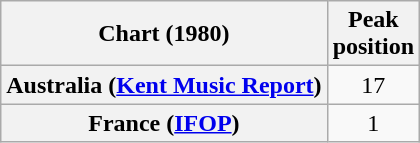<table class="wikitable plainrowheaders">
<tr>
<th>Chart (1980)</th>
<th>Peak<br>position</th>
</tr>
<tr>
<th scope="row">Australia (<a href='#'>Kent Music Report</a>)</th>
<td style="text-align:center;">17</td>
</tr>
<tr>
<th scope="row">France (<a href='#'>IFOP</a>)</th>
<td style="text-align:center;">1</td>
</tr>
</table>
